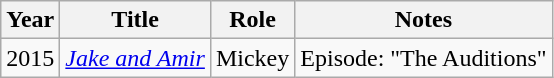<table class="wikitable sortable">
<tr>
<th>Year</th>
<th>Title</th>
<th>Role</th>
<th class="unsortable">Notes</th>
</tr>
<tr>
<td>2015</td>
<td><em><a href='#'>Jake and Amir</a></em></td>
<td>Mickey</td>
<td>Episode: "The Auditions"</td>
</tr>
</table>
